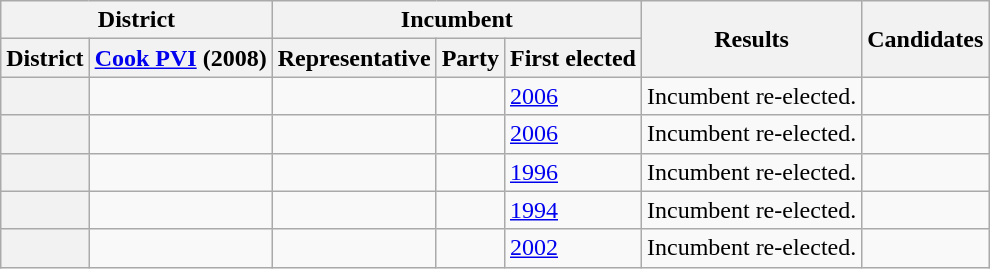<table class="wikitable sortable">
<tr>
<th colspan=2>District</th>
<th colspan=3>Incumbent</th>
<th rowspan=2>Results</th>
<th rowspan=2>Candidates</th>
</tr>
<tr valign=bottom>
<th>District</th>
<th><a href='#'>Cook PVI</a> (2008)</th>
<th>Representative</th>
<th>Party</th>
<th>First elected</th>
</tr>
<tr>
<th></th>
<td></td>
<td></td>
<td></td>
<td><a href='#'>2006</a></td>
<td>Incumbent re-elected.</td>
<td nowrap></td>
</tr>
<tr>
<th></th>
<td></td>
<td></td>
<td></td>
<td><a href='#'>2006</a></td>
<td>Incumbent re-elected.</td>
<td nowrap></td>
</tr>
<tr>
<th></th>
<td></td>
<td></td>
<td></td>
<td><a href='#'>1996</a></td>
<td>Incumbent re-elected.</td>
<td nowrap></td>
</tr>
<tr>
<th></th>
<td></td>
<td></td>
<td></td>
<td><a href='#'>1994</a></td>
<td>Incumbent re-elected.</td>
<td nowrap></td>
</tr>
<tr>
<th></th>
<td></td>
<td></td>
<td></td>
<td><a href='#'>2002</a></td>
<td>Incumbent re-elected.</td>
<td nowrap></td>
</tr>
</table>
